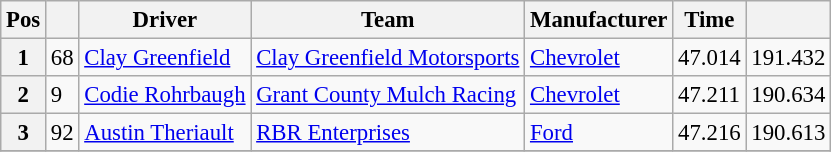<table class="wikitable" style="font-size:95%">
<tr>
<th>Pos</th>
<th></th>
<th>Driver</th>
<th>Team</th>
<th>Manufacturer</th>
<th>Time</th>
<th></th>
</tr>
<tr>
<th>1</th>
<td>68</td>
<td><a href='#'>Clay Greenfield</a></td>
<td><a href='#'>Clay Greenfield Motorsports</a></td>
<td><a href='#'>Chevrolet</a></td>
<td>47.014</td>
<td>191.432</td>
</tr>
<tr>
<th>2</th>
<td>9</td>
<td><a href='#'>Codie Rohrbaugh</a></td>
<td><a href='#'>Grant County Mulch Racing</a></td>
<td><a href='#'>Chevrolet</a></td>
<td>47.211</td>
<td>190.634</td>
</tr>
<tr>
<th>3</th>
<td>92</td>
<td><a href='#'>Austin Theriault</a></td>
<td><a href='#'>RBR Enterprises</a></td>
<td><a href='#'>Ford</a></td>
<td>47.216</td>
<td>190.613</td>
</tr>
<tr>
</tr>
</table>
